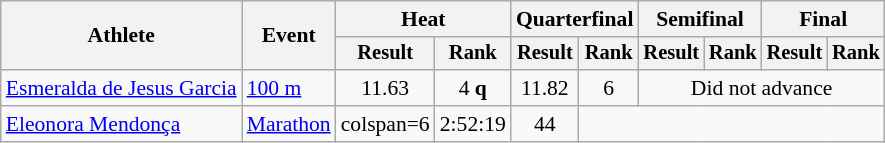<table class="wikitable" style="font-size:90%">
<tr>
<th rowspan="2">Athlete</th>
<th rowspan="2">Event</th>
<th colspan="2">Heat</th>
<th colspan="2">Quarterfinal</th>
<th colspan="2">Semifinal</th>
<th colspan="2">Final</th>
</tr>
<tr style="font-size:95%">
<th>Result</th>
<th>Rank</th>
<th>Result</th>
<th>Rank</th>
<th>Result</th>
<th>Rank</th>
<th>Result</th>
<th>Rank</th>
</tr>
<tr align=center>
<td align=left rowspan="1"><a href='#'>Esmeralda de Jesus Garcia</a></td>
<td align=left><a href='#'>100 m</a></td>
<td>11.63</td>
<td>4 <strong>q</strong></td>
<td>11.82</td>
<td>6</td>
<td colspan=6>Did not advance</td>
</tr>
<tr align=center>
<td align=left rowspan="1"><a href='#'>Eleonora Mendonça</a></td>
<td align=left><a href='#'>Marathon</a></td>
<td>colspan=6 </td>
<td>2:52:19</td>
<td>44</td>
</tr>
</table>
